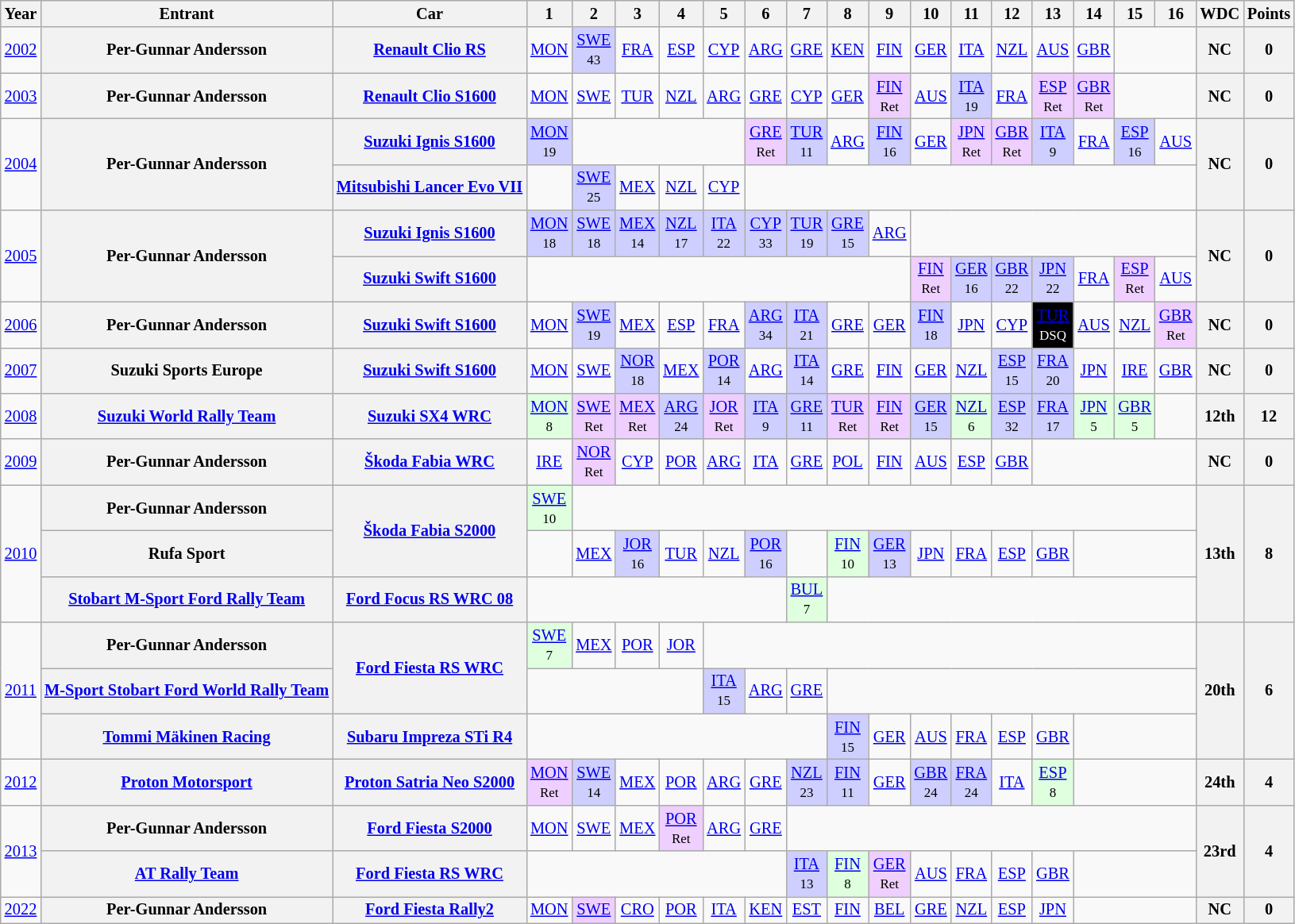<table class="wikitable" border="1" style="text-align:center; font-size:85%;">
<tr>
<th>Year</th>
<th>Entrant</th>
<th>Car</th>
<th>1</th>
<th>2</th>
<th>3</th>
<th>4</th>
<th>5</th>
<th>6</th>
<th>7</th>
<th>8</th>
<th>9</th>
<th>10</th>
<th>11</th>
<th>12</th>
<th>13</th>
<th>14</th>
<th>15</th>
<th>16</th>
<th>WDC</th>
<th>Points</th>
</tr>
<tr>
<td><a href='#'>2002</a></td>
<th nowrap>Per-Gunnar Andersson</th>
<th nowrap><a href='#'>Renault Clio RS</a></th>
<td><a href='#'>MON</a></td>
<td style="background:#CFCFFF;"><a href='#'>SWE</a><br><small>43</small></td>
<td><a href='#'>FRA</a></td>
<td><a href='#'>ESP</a></td>
<td><a href='#'>CYP</a></td>
<td><a href='#'>ARG</a></td>
<td><a href='#'>GRE</a></td>
<td><a href='#'>KEN</a></td>
<td><a href='#'>FIN</a></td>
<td><a href='#'>GER</a></td>
<td><a href='#'>ITA</a></td>
<td><a href='#'>NZL</a></td>
<td><a href='#'>AUS</a></td>
<td><a href='#'>GBR</a></td>
<td colspan=2></td>
<th>NC</th>
<th>0</th>
</tr>
<tr>
<td><a href='#'>2003</a></td>
<th nowrap>Per-Gunnar Andersson</th>
<th nowrap><a href='#'>Renault Clio S1600</a></th>
<td><a href='#'>MON</a></td>
<td><a href='#'>SWE</a></td>
<td><a href='#'>TUR</a></td>
<td><a href='#'>NZL</a></td>
<td><a href='#'>ARG</a></td>
<td><a href='#'>GRE</a></td>
<td><a href='#'>CYP</a></td>
<td><a href='#'>GER</a></td>
<td style="background:#EFCFFF;"><a href='#'>FIN</a><br><small>Ret</small></td>
<td><a href='#'>AUS</a></td>
<td style="background:#CFCFFF;"><a href='#'>ITA</a><br><small>19</small></td>
<td><a href='#'>FRA</a></td>
<td style="background:#EFCFFF;"><a href='#'>ESP</a><br><small>Ret</small></td>
<td style="background:#EFCFFF;"><a href='#'>GBR</a><br><small>Ret</small></td>
<td colspan=2></td>
<th>NC</th>
<th>0</th>
</tr>
<tr>
<td rowspan=2><a href='#'>2004</a></td>
<th rowspan=2 nowrap>Per-Gunnar Andersson</th>
<th nowrap><a href='#'>Suzuki Ignis S1600</a></th>
<td style="background:#CFCFFF;"><a href='#'>MON</a><br><small>19</small></td>
<td colspan=4></td>
<td style="background:#EFCFFF;"><a href='#'>GRE</a><br><small>Ret</small></td>
<td style="background:#CFCFFF;"><a href='#'>TUR</a><br><small>11</small></td>
<td><a href='#'>ARG</a></td>
<td style="background:#CFCFFF;"><a href='#'>FIN</a><br><small>16</small></td>
<td><a href='#'>GER</a></td>
<td style="background:#EFCFFF;"><a href='#'>JPN</a><br><small>Ret</small></td>
<td style="background:#EFCFFF;"><a href='#'>GBR</a><br><small>Ret</small></td>
<td style="background:#CFCFFF;"><a href='#'>ITA</a><br><small>9</small></td>
<td><a href='#'>FRA</a></td>
<td style="background:#CFCFFF;"><a href='#'>ESP</a><br><small>16</small></td>
<td><a href='#'>AUS</a></td>
<th rowspan=2>NC</th>
<th rowspan=2>0</th>
</tr>
<tr>
<th nowrap><a href='#'>Mitsubishi Lancer Evo VII</a></th>
<td></td>
<td style="background:#CFCFFF;"><a href='#'>SWE</a><br><small>25</small></td>
<td><a href='#'>MEX</a></td>
<td><a href='#'>NZL</a></td>
<td><a href='#'>CYP</a></td>
<td colspan=11></td>
</tr>
<tr>
<td rowspan=2><a href='#'>2005</a></td>
<th rowspan=2 nowrap>Per-Gunnar Andersson</th>
<th nowrap><a href='#'>Suzuki Ignis S1600</a></th>
<td style="background:#CFCFFF;"><a href='#'>MON</a><br><small>18</small></td>
<td style="background:#CFCFFF;"><a href='#'>SWE</a><br><small>18</small></td>
<td style="background:#CFCFFF;"><a href='#'>MEX</a><br><small>14</small></td>
<td style="background:#CFCFFF;"><a href='#'>NZL</a><br><small>17</small></td>
<td style="background:#CFCFFF;"><a href='#'>ITA</a><br><small>22</small></td>
<td style="background:#CFCFFF;"><a href='#'>CYP</a><br><small>33</small></td>
<td style="background:#CFCFFF;"><a href='#'>TUR</a><br><small>19</small></td>
<td style="background:#CFCFFF;"><a href='#'>GRE</a><br><small>15</small></td>
<td><a href='#'>ARG</a></td>
<td colspan=7></td>
<th rowspan=2>NC</th>
<th rowspan=2>0</th>
</tr>
<tr>
<th nowrap><a href='#'>Suzuki Swift S1600</a></th>
<td colspan=9></td>
<td style="background:#EFCFFF;"><a href='#'>FIN</a><br><small>Ret</small></td>
<td style="background:#CFCFFF;"><a href='#'>GER</a><br><small>16</small></td>
<td style="background:#CFCFFF;"><a href='#'>GBR</a><br><small>22</small></td>
<td style="background:#CFCFFF;"><a href='#'>JPN</a><br><small>22</small></td>
<td><a href='#'>FRA</a></td>
<td style="background:#EFCFFF;"><a href='#'>ESP</a><br><small>Ret</small></td>
<td><a href='#'>AUS</a></td>
</tr>
<tr>
<td><a href='#'>2006</a></td>
<th nowrap>Per-Gunnar Andersson</th>
<th nowrap><a href='#'>Suzuki Swift S1600</a></th>
<td><a href='#'>MON</a></td>
<td style="background:#CFCFFF;"><a href='#'>SWE</a><br><small>19</small></td>
<td><a href='#'>MEX</a></td>
<td><a href='#'>ESP</a></td>
<td><a href='#'>FRA</a></td>
<td style="background:#CFCFFF;"><a href='#'>ARG</a><br><small>34</small></td>
<td style="background:#CFCFFF;"><a href='#'>ITA</a><br><small>21</small></td>
<td><a href='#'>GRE</a></td>
<td><a href='#'>GER</a></td>
<td style="background:#CFCFFF;"><a href='#'>FIN</a><br><small>18</small></td>
<td><a href='#'>JPN</a></td>
<td><a href='#'>CYP</a></td>
<td style="background:#000000; color:#ffffff"><a href='#'><span>TUR</span></a><br><small>DSQ</small></td>
<td><a href='#'>AUS</a></td>
<td><a href='#'>NZL</a></td>
<td style="background:#EFCFFF;"><a href='#'>GBR</a><br><small>Ret</small></td>
<th>NC</th>
<th>0</th>
</tr>
<tr>
<td><a href='#'>2007</a></td>
<th nowrap>Suzuki Sports Europe</th>
<th nowrap><a href='#'>Suzuki Swift S1600</a></th>
<td><a href='#'>MON</a></td>
<td><a href='#'>SWE</a></td>
<td style="background:#CFCFFF;"><a href='#'>NOR</a><br><small>18</small></td>
<td><a href='#'>MEX</a></td>
<td style="background:#CFCFFF;"><a href='#'>POR</a><br><small>14</small></td>
<td><a href='#'>ARG</a></td>
<td style="background:#CFCFFF;"><a href='#'>ITA</a><br><small>14</small></td>
<td><a href='#'>GRE</a></td>
<td><a href='#'>FIN</a></td>
<td><a href='#'>GER</a></td>
<td><a href='#'>NZL</a></td>
<td style="background:#CFCFFF;"><a href='#'>ESP</a><br><small>15</small></td>
<td style="background:#CFCFFF;"><a href='#'>FRA</a><br><small>20</small></td>
<td><a href='#'>JPN</a></td>
<td><a href='#'>IRE</a></td>
<td><a href='#'>GBR</a></td>
<th>NC</th>
<th>0</th>
</tr>
<tr>
<td><a href='#'>2008</a></td>
<th nowrap><a href='#'>Suzuki World Rally Team</a></th>
<th nowrap><a href='#'>Suzuki SX4 WRC</a></th>
<td style="background:#DFFFDF;"><a href='#'>MON</a><br><small>8</small></td>
<td style="background:#EFCFFF;"><a href='#'>SWE</a><br><small>Ret</small></td>
<td style="background:#EFCFFF;"><a href='#'>MEX</a><br><small>Ret</small></td>
<td style="background:#CFCFFF;"><a href='#'>ARG</a><br><small>24</small></td>
<td style="background:#EFCFFF;"><a href='#'>JOR</a><br><small>Ret</small></td>
<td style="background:#CFCFFF;"><a href='#'>ITA</a><br><small>9</small></td>
<td style="background:#CFCFFF;"><a href='#'>GRE</a><br><small>11</small></td>
<td style="background:#EFCFFF;"><a href='#'>TUR</a><br><small>Ret</small></td>
<td style="background:#EFCFFF;"><a href='#'>FIN</a><br><small>Ret</small></td>
<td style="background:#CFCFFF;"><a href='#'>GER</a><br><small>15</small></td>
<td style="background:#DFFFDF;"><a href='#'>NZL</a><br><small>6</small></td>
<td style="background:#CFCFFF;"><a href='#'>ESP</a><br><small>32</small></td>
<td style="background:#CFCFFF;"><a href='#'>FRA</a><br><small>17</small></td>
<td style="background:#DFFFDF;"><a href='#'>JPN</a><br><small>5</small></td>
<td style="background:#DFFFDF;"><a href='#'>GBR</a><br><small>5</small></td>
<td></td>
<th>12th</th>
<th>12</th>
</tr>
<tr>
<td><a href='#'>2009</a></td>
<th nowrap>Per-Gunnar Andersson</th>
<th nowrap><a href='#'>Škoda Fabia WRC</a></th>
<td><a href='#'>IRE</a></td>
<td style="background:#EFCFFF;"><a href='#'>NOR</a><br><small>Ret</small></td>
<td><a href='#'>CYP</a></td>
<td><a href='#'>POR</a></td>
<td><a href='#'>ARG</a></td>
<td><a href='#'>ITA</a></td>
<td><a href='#'>GRE</a></td>
<td><a href='#'>POL</a></td>
<td><a href='#'>FIN</a></td>
<td><a href='#'>AUS</a></td>
<td><a href='#'>ESP</a></td>
<td><a href='#'>GBR</a></td>
<td colspan=4></td>
<th>NC</th>
<th>0</th>
</tr>
<tr>
<td rowspan=3><a href='#'>2010</a></td>
<th nowrap>Per-Gunnar Andersson</th>
<th rowspan=2 nowrap><a href='#'>Škoda Fabia S2000</a></th>
<td style="background:#dfffdf;"><a href='#'>SWE</a><br><small>10</small></td>
<td colspan=15></td>
<th rowspan=3>13th</th>
<th rowspan=3>8</th>
</tr>
<tr>
<th nowrap>Rufa Sport</th>
<td></td>
<td><a href='#'>MEX</a></td>
<td style="background:#CFCFFF;"><a href='#'>JOR</a><br><small>16</small></td>
<td><a href='#'>TUR</a></td>
<td><a href='#'>NZL</a></td>
<td style="background:#CFCFFF;"><a href='#'>POR</a><br><small>16</small></td>
<td></td>
<td style="background:#dfffdf;"><a href='#'>FIN</a><br><small>10</small></td>
<td style="background:#CFCFFF;"><a href='#'>GER</a><br><small>13</small></td>
<td><a href='#'>JPN</a></td>
<td><a href='#'>FRA</a></td>
<td><a href='#'>ESP</a></td>
<td><a href='#'>GBR</a></td>
<td colspan=3></td>
</tr>
<tr>
<th nowrap><a href='#'>Stobart M-Sport Ford Rally Team</a></th>
<th nowrap><a href='#'>Ford Focus RS WRC 08</a></th>
<td colspan=6></td>
<td style="background:#dfffdf;"><a href='#'>BUL</a><br><small>7</small></td>
<td colspan=9></td>
</tr>
<tr>
<td rowspan=3><a href='#'>2011</a></td>
<th nowrap>Per-Gunnar Andersson</th>
<th rowspan=2 nowrap><a href='#'>Ford Fiesta RS WRC</a></th>
<td style="background:#DFFFDF;"><a href='#'>SWE</a><br><small>7</small></td>
<td><a href='#'>MEX</a></td>
<td><a href='#'>POR</a></td>
<td><a href='#'>JOR</a></td>
<td colspan=12></td>
<th rowspan=3>20th</th>
<th rowspan=3>6</th>
</tr>
<tr>
<th nowrap><a href='#'>M-Sport Stobart Ford World Rally Team</a></th>
<td colspan=4></td>
<td style="background:#CFCFFF;"><a href='#'>ITA</a><br><small>15</small></td>
<td><a href='#'>ARG</a></td>
<td><a href='#'>GRE</a></td>
<td colspan=9></td>
</tr>
<tr>
<th nowrap><a href='#'>Tommi Mäkinen Racing</a></th>
<th nowrap><a href='#'>Subaru Impreza STi R4</a></th>
<td colspan=7></td>
<td style="background:#CFCFFF;"><a href='#'>FIN</a><br><small>15</small></td>
<td><a href='#'>GER</a></td>
<td><a href='#'>AUS</a></td>
<td><a href='#'>FRA</a></td>
<td><a href='#'>ESP</a></td>
<td><a href='#'>GBR</a></td>
<td colspan=3></td>
</tr>
<tr>
<td><a href='#'>2012</a></td>
<th nowrap><a href='#'>Proton Motorsport</a></th>
<th nowrap><a href='#'>Proton Satria Neo S2000</a></th>
<td style="background:#EFCFFF;"><a href='#'>MON</a><br><small>Ret</small></td>
<td style="background:#CFCFFF;"><a href='#'>SWE</a><br><small>14</small></td>
<td><a href='#'>MEX</a></td>
<td><a href='#'>POR</a></td>
<td><a href='#'>ARG</a></td>
<td><a href='#'>GRE</a></td>
<td style="background:#CFCFFF;"><a href='#'>NZL</a><br><small>23</small></td>
<td style="background:#CFCFFF;"><a href='#'>FIN</a><br><small>11</small></td>
<td><a href='#'>GER</a></td>
<td style="background:#CFCFFF;"><a href='#'>GBR</a><br><small>24</small></td>
<td style="background:#CFCFFF;"><a href='#'>FRA</a><br><small>24</small></td>
<td><a href='#'>ITA</a></td>
<td style="background:#DFFFDF;"><a href='#'>ESP</a><br><small>8</small></td>
<td colspan=3></td>
<th>24th</th>
<th>4</th>
</tr>
<tr>
<td rowspan=2><a href='#'>2013</a></td>
<th nowrap>Per-Gunnar Andersson</th>
<th nowrap><a href='#'>Ford Fiesta S2000</a></th>
<td><a href='#'>MON</a></td>
<td><a href='#'>SWE</a></td>
<td><a href='#'>MEX</a></td>
<td style="background:#EFCFFF;"><a href='#'>POR</a><br><small>Ret</small></td>
<td><a href='#'>ARG</a></td>
<td><a href='#'>GRE</a></td>
<td colspan=10></td>
<th rowspan=2>23rd</th>
<th rowspan=2>4</th>
</tr>
<tr>
<th nowrap><a href='#'>AT Rally Team</a></th>
<th nowrap><a href='#'>Ford Fiesta RS WRC</a></th>
<td colspan=6></td>
<td style="background:#CFCFFF;"><a href='#'>ITA</a><br><small>13</small></td>
<td style="background:#DFFFDF;"><a href='#'>FIN</a><br><small>8</small></td>
<td style="background:#EFCFFF;"><a href='#'>GER</a><br><small>Ret</small></td>
<td><a href='#'>AUS</a></td>
<td><a href='#'>FRA</a></td>
<td><a href='#'>ESP</a></td>
<td><a href='#'>GBR</a></td>
<td colspan=3></td>
</tr>
<tr>
<td><a href='#'>2022</a></td>
<th nowrap>Per-Gunnar Andersson</th>
<th nowrap><a href='#'>Ford Fiesta Rally2</a></th>
<td><a href='#'>MON</a></td>
<td style="background:#EFCFFF;"><a href='#'>SWE</a><br></td>
<td><a href='#'>CRO</a></td>
<td><a href='#'>POR</a></td>
<td><a href='#'>ITA</a></td>
<td><a href='#'>KEN</a></td>
<td><a href='#'>EST</a></td>
<td><a href='#'>FIN</a></td>
<td><a href='#'>BEL</a></td>
<td><a href='#'>GRE</a></td>
<td><a href='#'>NZL</a></td>
<td><a href='#'>ESP</a></td>
<td><a href='#'>JPN</a></td>
<td colspan=3></td>
<th>NC</th>
<th>0</th>
</tr>
</table>
